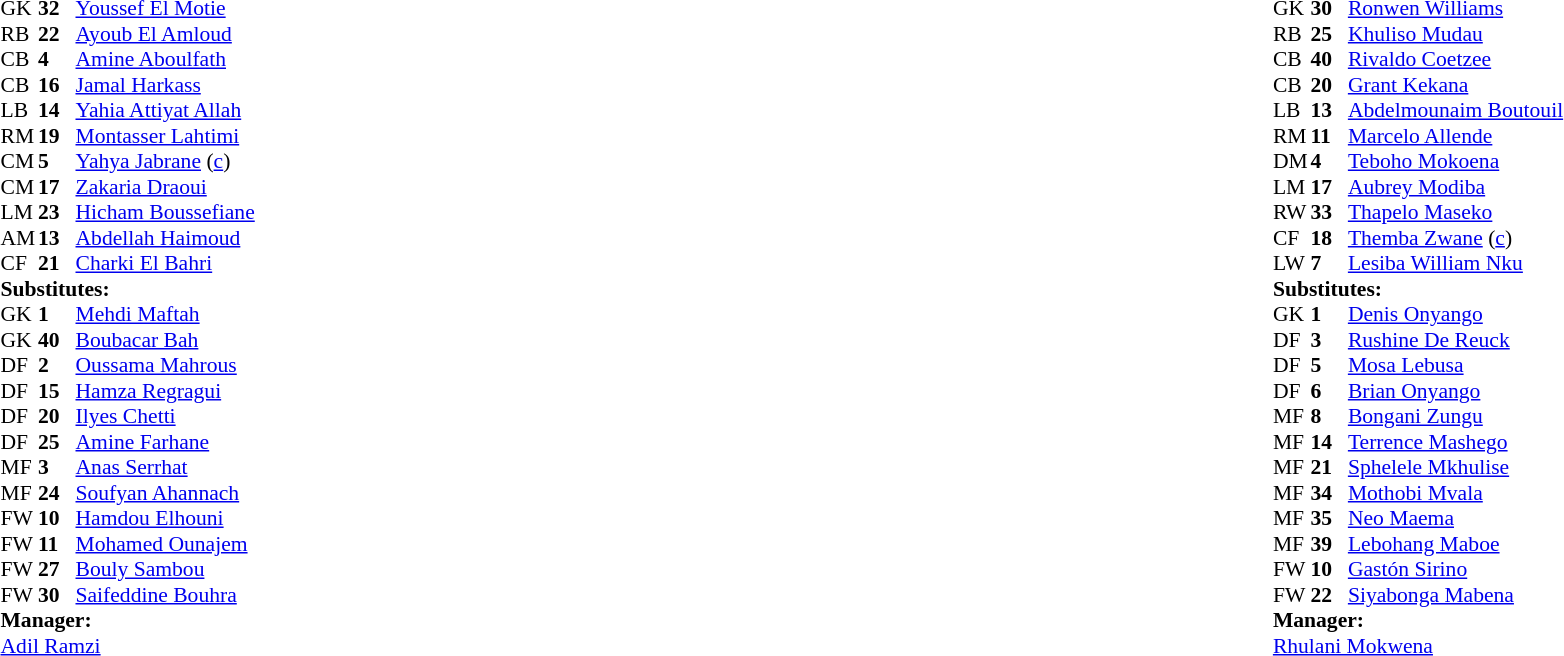<table width="100%">
<tr>
<td valign="top" width="40%"><br><table style="font-size:90%" cellspacing="0" cellpadding="0">
<tr>
<th width=25></th>
<th width=25></th>
</tr>
<tr>
<td>GK</td>
<td><strong>32</strong></td>
<td> <a href='#'>Youssef El Motie</a></td>
</tr>
<tr>
<td>RB</td>
<td><strong>22</strong></td>
<td> <a href='#'>Ayoub El Amloud</a></td>
<td></td>
</tr>
<tr>
<td>CB</td>
<td><strong>4</strong></td>
<td> <a href='#'>Amine Aboulfath</a></td>
</tr>
<tr>
<td>CB</td>
<td><strong>16</strong></td>
<td> <a href='#'>Jamal Harkass</a></td>
</tr>
<tr>
<td>LB</td>
<td><strong>14</strong></td>
<td> <a href='#'>Yahia Attiyat Allah</a></td>
</tr>
<tr>
<td>RM</td>
<td><strong>19</strong></td>
<td> <a href='#'>Montasser Lahtimi</a></td>
<td></td>
<td></td>
</tr>
<tr>
<td>CM</td>
<td><strong>5</strong></td>
<td> <a href='#'>Yahya Jabrane</a> (<a href='#'>c</a>)</td>
<td></td>
</tr>
<tr>
<td>CM</td>
<td><strong>17</strong></td>
<td> <a href='#'>Zakaria Draoui</a></td>
</tr>
<tr>
<td>LM</td>
<td><strong>23</strong></td>
<td> <a href='#'>Hicham Boussefiane</a></td>
<td></td>
<td></td>
</tr>
<tr>
<td>AM</td>
<td><strong>13</strong></td>
<td> <a href='#'>Abdellah Haimoud</a></td>
<td></td>
<td></td>
</tr>
<tr>
<td>CF</td>
<td><strong>21</strong></td>
<td> <a href='#'>Charki El Bahri</a></td>
<td></td>
<td></td>
</tr>
<tr>
<td colspan=3><strong>Substitutes:</strong></td>
</tr>
<tr>
<td>GK</td>
<td><strong>1</strong></td>
<td> <a href='#'>Mehdi Maftah</a></td>
</tr>
<tr>
<td>GK</td>
<td><strong>40</strong></td>
<td> <a href='#'>Boubacar Bah</a></td>
</tr>
<tr>
<td>DF</td>
<td><strong>2</strong></td>
<td> <a href='#'>Oussama Mahrous</a></td>
</tr>
<tr>
<td>DF</td>
<td><strong>15</strong></td>
<td> <a href='#'>Hamza Regragui</a></td>
</tr>
<tr>
<td>DF</td>
<td><strong>20</strong></td>
<td> <a href='#'>Ilyes Chetti</a></td>
</tr>
<tr>
<td>DF</td>
<td><strong>25</strong></td>
<td> <a href='#'>Amine Farhane</a></td>
</tr>
<tr>
<td>MF</td>
<td><strong>3</strong></td>
<td> <a href='#'>Anas Serrhat</a></td>
<td></td>
<td></td>
</tr>
<tr>
<td>MF</td>
<td><strong>24</strong></td>
<td> <a href='#'>Soufyan Ahannach</a></td>
</tr>
<tr>
<td>FW</td>
<td><strong>10</strong></td>
<td> <a href='#'>Hamdou Elhouni</a></td>
<td></td>
<td></td>
</tr>
<tr>
<td>FW</td>
<td><strong>11</strong></td>
<td> <a href='#'>Mohamed Ounajem</a></td>
<td></td>
<td></td>
</tr>
<tr>
<td>FW</td>
<td><strong>27</strong></td>
<td> <a href='#'>Bouly Sambou</a></td>
<td></td>
<td></td>
</tr>
<tr>
<td>FW</td>
<td><strong>30</strong></td>
<td> <a href='#'>Saifeddine Bouhra</a></td>
</tr>
<tr>
<td colspan=3><strong>Manager:</strong></td>
</tr>
<tr>
<td colspan=3> <a href='#'>Adil Ramzi</a></td>
</tr>
</table>
</td>
<td valign="top"></td>
<td valign="top" width="50%"><br><table style="font-size:90%; margin:auto" cellspacing="0" cellpadding="0">
<tr>
<th width=25></th>
<th width=25></th>
</tr>
<tr>
<td>GK</td>
<td><strong>30</strong></td>
<td> <a href='#'>Ronwen Williams</a></td>
</tr>
<tr>
<td>RB</td>
<td><strong>25</strong></td>
<td> <a href='#'>Khuliso Mudau</a></td>
</tr>
<tr>
<td>CB</td>
<td><strong>40</strong></td>
<td> <a href='#'>Rivaldo Coetzee</a></td>
</tr>
<tr>
<td>CB</td>
<td><strong>20</strong></td>
<td> <a href='#'>Grant Kekana</a></td>
<td></td>
<td></td>
</tr>
<tr>
<td>LB</td>
<td><strong>13</strong></td>
<td> <a href='#'>Abdelmounaim Boutouil</a></td>
</tr>
<tr>
<td>RM</td>
<td><strong>11</strong></td>
<td> <a href='#'>Marcelo Allende</a></td>
</tr>
<tr>
<td>DM</td>
<td><strong>4</strong></td>
<td> <a href='#'>Teboho Mokoena</a></td>
</tr>
<tr>
<td>LM</td>
<td><strong>17</strong></td>
<td> <a href='#'>Aubrey Modiba</a></td>
<td></td>
<td></td>
</tr>
<tr>
<td>RW</td>
<td><strong>33</strong></td>
<td> <a href='#'>Thapelo Maseko</a></td>
<td></td>
<td></td>
</tr>
<tr>
<td>CF</td>
<td><strong>18</strong></td>
<td> <a href='#'>Themba Zwane</a> (<a href='#'>c</a>)</td>
<td></td>
<td></td>
</tr>
<tr>
<td>LW</td>
<td><strong>7</strong></td>
<td> <a href='#'>Lesiba William Nku</a></td>
<td></td>
<td></td>
</tr>
<tr>
<td colspan=3><strong>Substitutes:</strong></td>
</tr>
<tr>
<td>GK</td>
<td><strong>1</strong></td>
<td> <a href='#'>Denis Onyango</a></td>
</tr>
<tr>
<td>DF</td>
<td><strong>3</strong></td>
<td> <a href='#'>Rushine De Reuck</a></td>
</tr>
<tr>
<td>DF</td>
<td><strong>5</strong></td>
<td> <a href='#'>Mosa Lebusa</a></td>
<td></td>
<td></td>
</tr>
<tr>
<td>DF</td>
<td><strong>6</strong></td>
<td> <a href='#'>Brian Onyango</a></td>
</tr>
<tr>
<td>MF</td>
<td><strong>8</strong></td>
<td> <a href='#'>Bongani Zungu</a></td>
<td></td>
<td></td>
</tr>
<tr>
<td>MF</td>
<td><strong>14</strong></td>
<td> <a href='#'>Terrence Mashego</a></td>
</tr>
<tr>
<td>MF</td>
<td><strong>21</strong></td>
<td> <a href='#'>Sphelele Mkhulise</a></td>
</tr>
<tr>
<td>MF</td>
<td><strong>34</strong></td>
<td> <a href='#'>Mothobi Mvala</a></td>
</tr>
<tr>
<td>MF</td>
<td><strong>35</strong></td>
<td> <a href='#'>Neo Maema</a></td>
<td></td>
<td></td>
</tr>
<tr>
<td>MF</td>
<td><strong>39</strong></td>
<td> <a href='#'>Lebohang Maboe</a></td>
<td></td>
<td></td>
</tr>
<tr>
<td>FW</td>
<td><strong>10</strong></td>
<td> <a href='#'>Gastón Sirino</a></td>
<td></td>
<td></td>
</tr>
<tr>
<td>FW</td>
<td><strong>22</strong></td>
<td> <a href='#'>Siyabonga Mabena</a></td>
</tr>
<tr>
<td colspan=3><strong>Manager:</strong></td>
</tr>
<tr>
<td colspan=3> <a href='#'>Rhulani Mokwena</a></td>
</tr>
</table>
</td>
</tr>
</table>
